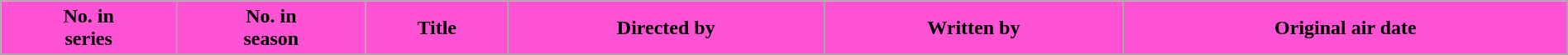<table class="wikitable plainrowheaders" style="width:100%">
<tr>
<th style="background: #FF53D5;">No. in<br>series</th>
<th style="background: #FF53D5;">No. in<br>season</th>
<th style="background: #FF53D5;">Title</th>
<th style="background: #FF53D5;">Directed by</th>
<th style="background: #FF53D5;">Written by</th>
<th style="background: #FF53D5;">Original air date</th>
</tr>
<tr>
</tr>
</table>
